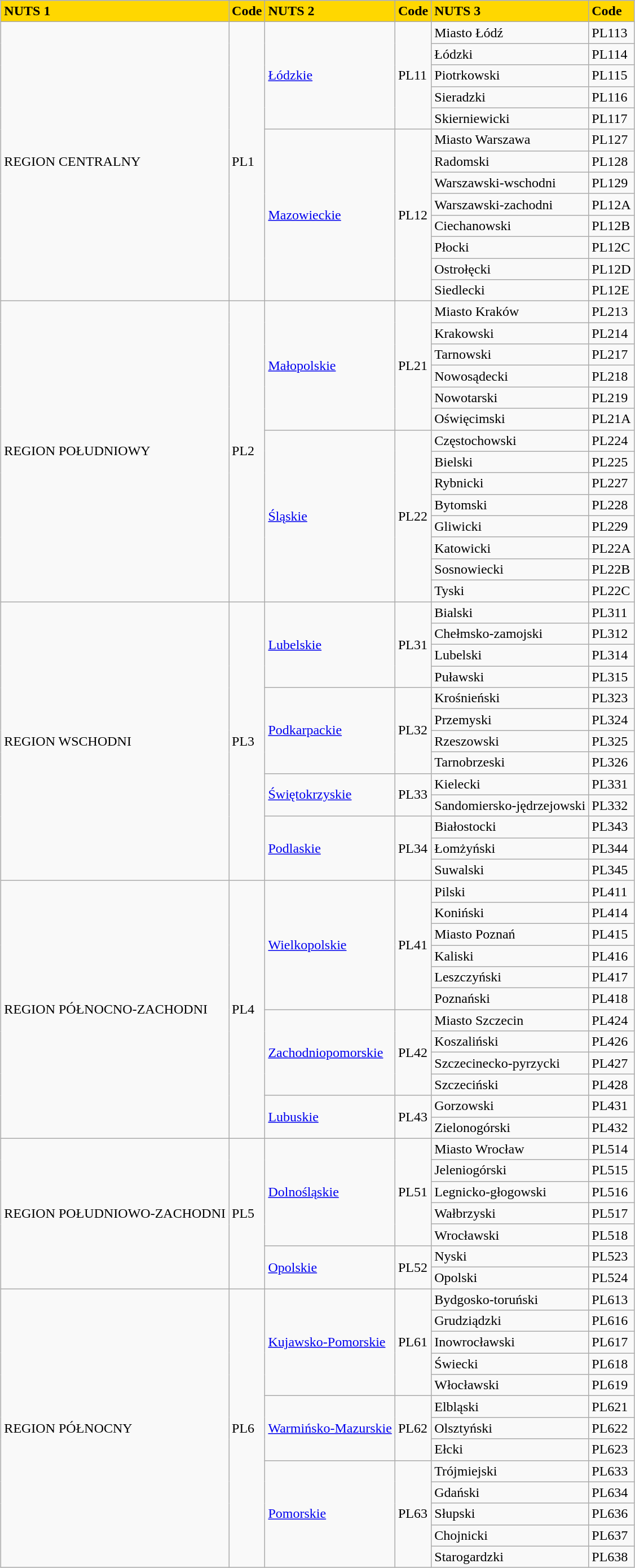<table class="wikitable" style="margin:1em auto;">
<tr>
<th style="background-color:#ffd700;text-align:left;">NUTS 1</th>
<th style="background-color:#ffd700;text-align:left;">Code</th>
<th style="background-color:#ffd700;text-align:left;">NUTS 2</th>
<th style="background-color:#ffd700;text-align:left;">Code</th>
<th style="background-color:#ffd700;text-align:left;">NUTS 3</th>
<th style="background-color:#ffd700;text-align:left;">Code</th>
</tr>
<tr>
<td rowspan=13>REGION CENTRALNY</td>
<td rowspan=13>PL1</td>
<td rowspan=5><a href='#'>Łódzkie</a></td>
<td rowspan=5>PL11</td>
<td>Miasto Łódź</td>
<td>PL113</td>
</tr>
<tr>
<td>Łódzki</td>
<td>PL114</td>
</tr>
<tr>
<td>Piotrkowski</td>
<td>PL115</td>
</tr>
<tr>
<td>Sieradzki</td>
<td>PL116</td>
</tr>
<tr>
<td>Skierniewicki</td>
<td>PL117</td>
</tr>
<tr>
<td rowspan=8><a href='#'>Mazowieckie</a></td>
<td rowspan=8>PL12</td>
<td>Miasto Warszawa</td>
<td>PL127</td>
</tr>
<tr>
<td>Radomski</td>
<td>PL128</td>
</tr>
<tr>
<td>Warszawski-wschodni</td>
<td>PL129</td>
</tr>
<tr>
<td>Warszawski-zachodni</td>
<td>PL12A</td>
</tr>
<tr>
<td>Ciechanowski</td>
<td>PL12B</td>
</tr>
<tr>
<td>Płocki</td>
<td>PL12C</td>
</tr>
<tr>
<td>Ostrołęcki</td>
<td>PL12D</td>
</tr>
<tr>
<td>Siedlecki</td>
<td>PL12E</td>
</tr>
<tr>
<td rowspan=14>REGION POŁUDNIOWY</td>
<td rowspan=14>PL2</td>
<td rowspan=6><a href='#'>Małopolskie</a></td>
<td rowspan=6>PL21</td>
<td>Miasto Kraków</td>
<td>PL213</td>
</tr>
<tr>
<td>Krakowski</td>
<td>PL214</td>
</tr>
<tr>
<td>Tarnowski</td>
<td>PL217</td>
</tr>
<tr>
<td>Nowosądecki</td>
<td>PL218</td>
</tr>
<tr>
<td>Nowotarski</td>
<td>PL219</td>
</tr>
<tr>
<td>Oświęcimski</td>
<td>PL21A</td>
</tr>
<tr>
<td rowspan=8><a href='#'>Śląskie</a></td>
<td rowspan=8>PL22</td>
<td>Częstochowski</td>
<td>PL224</td>
</tr>
<tr>
<td>Bielski</td>
<td>PL225</td>
</tr>
<tr>
<td>Rybnicki</td>
<td>PL227</td>
</tr>
<tr>
<td>Bytomski</td>
<td>PL228</td>
</tr>
<tr>
<td>Gliwicki</td>
<td>PL229</td>
</tr>
<tr>
<td>Katowicki</td>
<td>PL22A</td>
</tr>
<tr>
<td>Sosnowiecki</td>
<td>PL22B</td>
</tr>
<tr>
<td>Tyski</td>
<td>PL22C</td>
</tr>
<tr>
<td rowspan=13>REGION WSCHODNI</td>
<td rowspan=13>PL3</td>
<td rowspan=4><a href='#'>Lubelskie</a></td>
<td rowspan=4>PL31</td>
<td>Bialski</td>
<td>PL311</td>
</tr>
<tr>
<td>Chełmsko-zamojski</td>
<td>PL312</td>
</tr>
<tr>
<td>Lubelski</td>
<td>PL314</td>
</tr>
<tr>
<td>Puławski</td>
<td>PL315</td>
</tr>
<tr>
<td rowspan=4><a href='#'>Podkarpackie</a></td>
<td rowspan=4>PL32</td>
<td>Krośnieński</td>
<td>PL323</td>
</tr>
<tr>
<td>Przemyski</td>
<td>PL324</td>
</tr>
<tr>
<td>Rzeszowski</td>
<td>PL325</td>
</tr>
<tr>
<td>Tarnobrzeski</td>
<td>PL326</td>
</tr>
<tr>
<td rowspan=2><a href='#'>Świętokrzyskie</a></td>
<td rowspan=2>PL33</td>
<td>Kielecki</td>
<td>PL331</td>
</tr>
<tr>
<td>Sandomiersko-jędrzejowski</td>
<td>PL332</td>
</tr>
<tr>
<td rowspan=3><a href='#'>Podlaskie</a></td>
<td rowspan=3>PL34</td>
<td>Białostocki</td>
<td>PL343</td>
</tr>
<tr>
<td>Łomżyński</td>
<td>PL344</td>
</tr>
<tr>
<td>Suwalski</td>
<td>PL345</td>
</tr>
<tr>
<td rowspan=12>REGION PÓŁNOCNO-ZACHODNI</td>
<td rowspan=12>PL4</td>
<td rowspan=6><a href='#'>Wielkopolskie</a></td>
<td rowspan=6>PL41</td>
<td>Pilski</td>
<td>PL411</td>
</tr>
<tr>
<td>Koniński</td>
<td>PL414</td>
</tr>
<tr>
<td>Miasto Poznań</td>
<td>PL415</td>
</tr>
<tr>
<td>Kaliski</td>
<td>PL416</td>
</tr>
<tr>
<td>Leszczyński</td>
<td>PL417</td>
</tr>
<tr>
<td>Poznański</td>
<td>PL418</td>
</tr>
<tr>
<td rowspan=4><a href='#'>Zachodniopomorskie</a></td>
<td rowspan=4>PL42</td>
<td>Miasto Szczecin</td>
<td>PL424</td>
</tr>
<tr>
<td>Koszaliński</td>
<td>PL426</td>
</tr>
<tr>
<td>Szczecinecko-pyrzycki</td>
<td>PL427</td>
</tr>
<tr>
<td>Szczeciński</td>
<td>PL428</td>
</tr>
<tr>
<td rowspan=2><a href='#'>Lubuskie</a></td>
<td rowspan=2>PL43</td>
<td>Gorzowski</td>
<td>PL431</td>
</tr>
<tr>
<td>Zielonogórski</td>
<td>PL432</td>
</tr>
<tr>
<td rowspan=7>REGION POŁUDNIOWO-ZACHODNI</td>
<td rowspan=7>PL5</td>
<td rowspan=5><a href='#'>Dolnośląskie</a></td>
<td rowspan=5>PL51</td>
<td>Miasto Wrocław</td>
<td>PL514</td>
</tr>
<tr>
<td>Jeleniogórski</td>
<td>PL515</td>
</tr>
<tr>
<td>Legnicko-głogowski</td>
<td>PL516</td>
</tr>
<tr>
<td>Wałbrzyski</td>
<td>PL517</td>
</tr>
<tr>
<td>Wrocławski</td>
<td>PL518</td>
</tr>
<tr>
<td rowspan=2><a href='#'>Opolskie</a></td>
<td rowspan=2>PL52</td>
<td>Nyski</td>
<td>PL523</td>
</tr>
<tr>
<td>Opolski</td>
<td>PL524</td>
</tr>
<tr>
<td rowspan=13>REGION PÓŁNOCNY</td>
<td rowspan=13>PL6</td>
<td rowspan=5><a href='#'>Kujawsko-Pomorskie</a></td>
<td rowspan=5>PL61</td>
<td>Bydgosko-toruński</td>
<td>PL613</td>
</tr>
<tr>
<td>Grudziądzki</td>
<td>PL616</td>
</tr>
<tr>
<td>Inowrocławski</td>
<td>PL617</td>
</tr>
<tr>
<td>Świecki</td>
<td>PL618</td>
</tr>
<tr>
<td>Włocławski</td>
<td>PL619</td>
</tr>
<tr>
<td rowspan=3><a href='#'>Warmińsko-Mazurskie</a></td>
<td rowspan=3>PL62</td>
<td>Elbląski</td>
<td>PL621</td>
</tr>
<tr>
<td>Olsztyński</td>
<td>PL622</td>
</tr>
<tr>
<td>Ełcki</td>
<td>PL623</td>
</tr>
<tr>
<td rowspan=5><a href='#'>Pomorskie</a></td>
<td rowspan=5>PL63</td>
<td>Trójmiejski</td>
<td>PL633</td>
</tr>
<tr>
<td>Gdański</td>
<td>PL634</td>
</tr>
<tr>
<td>Słupski</td>
<td>PL636</td>
</tr>
<tr>
<td>Chojnicki</td>
<td>PL637</td>
</tr>
<tr>
<td>Starogardzki</td>
<td>PL638</td>
</tr>
</table>
